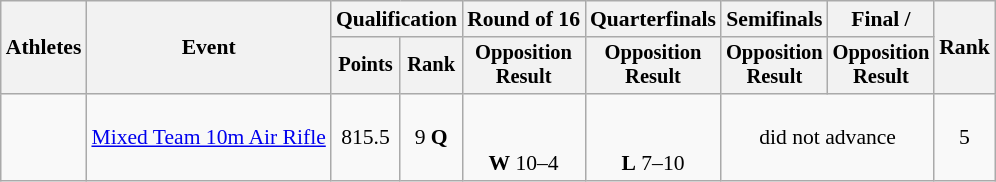<table class="wikitable" style="font-size:90%;">
<tr>
<th rowspan=2>Athletes</th>
<th rowspan=2>Event</th>
<th colspan=2>Qualification</th>
<th>Round of 16</th>
<th>Quarterfinals</th>
<th>Semifinals</th>
<th>Final / </th>
<th rowspan=2>Rank</th>
</tr>
<tr style="font-size:95%">
<th>Points</th>
<th>Rank</th>
<th>Opposition<br>Result</th>
<th>Opposition<br>Result</th>
<th>Opposition<br>Result</th>
<th>Opposition<br>Result</th>
</tr>
<tr align=center>
<td align=left><br></td>
<td align=left><a href='#'>Mixed Team 10m Air Rifle</a></td>
<td>815.5</td>
<td>9 <strong>Q</strong></td>
<td><br><br><strong>W</strong> 10–4</td>
<td><br><br><strong>L</strong> 7–10</td>
<td colspan=2>did not advance</td>
<td>5</td>
</tr>
</table>
